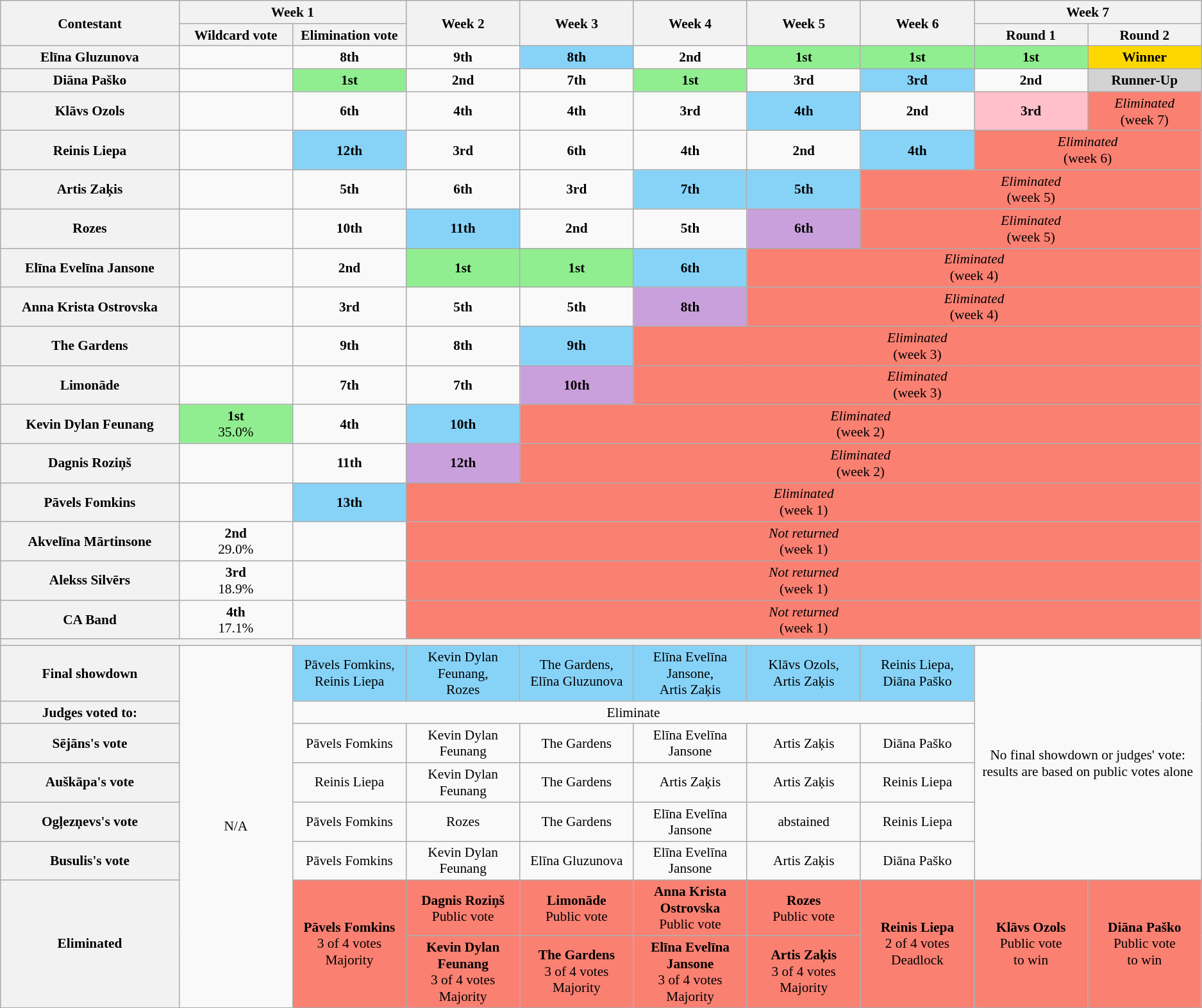<table class="wikitable" style="text-align:center; font-size:89%">
<tr>
<th style="width:11%" rowspan="2" scope="col">Contestant</th>
<th colspan="2">Week 1</th>
<th style="width:7%" rowspan="2" scope="col">Week 2</th>
<th style="width:7%" rowspan="2" scope="col">Week 3</th>
<th style="width:7%" rowspan="2" scope="col">Week 4</th>
<th style="width:7%" rowspan="2" scope="col">Week 5</th>
<th style="width:7%" rowspan="2" scope="col">Week 6</th>
<th colspan="2">Week 7</th>
</tr>
<tr>
<th style="width:7%">Wildcard vote</th>
<th style="width:7%">Elimination vote</th>
<th style="width:7%">Round 1</th>
<th style="width:7%">Round 2</th>
</tr>
<tr>
<th scope="row">Elīna Gluzunova</th>
<td></td>
<td><strong>8th</strong></td>
<td><strong>9th</strong></td>
<td bgcolor="#87D3F8"><strong>8th</strong></td>
<td><strong>2nd</strong></td>
<td bgcolor="lightgreen"><strong>1st</strong></td>
<td bgcolor="lightgreen"><strong>1st</strong></td>
<td bgcolor="lightgreen"><strong>1st</strong></td>
<td bgcolor="gold"><strong>Winner</strong></td>
</tr>
<tr>
<th scope="row">Diāna Paško</th>
<td></td>
<td bgcolor="lightgreen"><strong>1st</strong></td>
<td><strong>2nd</strong></td>
<td><strong>7th</strong></td>
<td bgcolor="lightgreen"><strong>1st</strong></td>
<td><strong>3rd</strong></td>
<td bgcolor="#87D3F8"><strong>3rd</strong></td>
<td><strong>2nd</strong></td>
<td bgcolor="lightgrey"><strong>Runner-Up</strong></td>
</tr>
<tr>
<th scope="row">Klāvs Ozols</th>
<td></td>
<td><strong>6th</strong></td>
<td><strong>4th</strong></td>
<td><strong>4th</strong></td>
<td><strong>3rd</strong></td>
<td bgcolor="#87D3F8"><strong>4th</strong></td>
<td><strong>2nd</strong></td>
<td bgcolor="pink"><strong>3rd</strong></td>
<td bgcolor="salmon" colspan=1><em>Eliminated</em><br>(week 7)</td>
</tr>
<tr>
<th scope="row">Reinis Liepa</th>
<td></td>
<td bgcolor="#87D3F8"><strong>12th</strong></td>
<td><strong>3rd</strong></td>
<td><strong>6th</strong></td>
<td><strong>4th</strong></td>
<td><strong>2nd</strong></td>
<td bgcolor="#87D3F8"><strong>4th</strong></td>
<td bgcolor="salmon" colspan=2><em>Eliminated</em><br>(week 6)</td>
</tr>
<tr>
<th scope="row">Artis Zaķis</th>
<td></td>
<td><strong>5th</strong></td>
<td><strong>6th</strong></td>
<td><strong>3rd</strong></td>
<td bgcolor="#87D3F8"><strong>7th</strong></td>
<td bgcolor="#87D3F8"><strong>5th</strong></td>
<td bgcolor="salmon" colspan=3><em>Eliminated</em><br>(week 5)</td>
</tr>
<tr>
<th scope="row">Rozes</th>
<td></td>
<td><strong>10th</strong></td>
<td bgcolor="#87D3F8"><strong>11th</strong></td>
<td><strong>2nd</strong></td>
<td><strong>5th</strong></td>
<td bgcolor="#C9A0DC"><strong>6th</strong></td>
<td bgcolor="salmon" colspan=3><em>Eliminated</em><br>(week 5)</td>
</tr>
<tr>
<th scope="row">Elīna Evelīna Jansone</th>
<td></td>
<td><strong>2nd</strong></td>
<td bgcolor="lightgreen"><strong>1st</strong></td>
<td bgcolor="lightgreen"><strong>1st</strong></td>
<td bgcolor="#87D3F8"><strong>6th</strong></td>
<td bgcolor="salmon" colspan=4><em>Eliminated</em><br>(week 4)</td>
</tr>
<tr>
<th scope="row">Anna Krista Ostrovska</th>
<td></td>
<td><strong>3rd</strong></td>
<td><strong>5th</strong></td>
<td><strong>5th</strong></td>
<td bgcolor="#C9A0DC"><strong>8th</strong></td>
<td bgcolor="salmon" colspan=4><em>Eliminated</em><br>(week 4)</td>
</tr>
<tr>
<th scope="row">The Gardens</th>
<td></td>
<td><strong>9th</strong></td>
<td><strong>8th</strong></td>
<td bgcolor="#87D3F8"><strong>9th</strong></td>
<td bgcolor="salmon" colspan=5><em>Eliminated</em><br>(week 3)</td>
</tr>
<tr>
<th scope="row">Limonāde</th>
<td></td>
<td><strong>7th</strong></td>
<td><strong>7th</strong></td>
<td bgcolor="#C9A0DC"><strong>10th</strong></td>
<td bgcolor="salmon" colspan=5><em>Eliminated</em><br>(week 3)</td>
</tr>
<tr>
<th scope="row">Kevin Dylan Feunang</th>
<td bgcolor="lightgreen"><strong>1st</strong><br>35.0%</td>
<td><strong>4th</strong></td>
<td bgcolor="#87D3F8"><strong>10th</strong></td>
<td bgcolor="salmon" colspan=6><em>Eliminated</em><br>(week 2)</td>
</tr>
<tr>
<th scope="row">Dagnis Roziņš</th>
<td></td>
<td><strong>11th</strong></td>
<td bgcolor="#C9A0DC"><strong>12th</strong></td>
<td bgcolor="salmon" colspan=6><em>Eliminated</em><br>(week 2)</td>
</tr>
<tr>
<th scope="row">Pāvels Fomkins</th>
<td></td>
<td bgcolor="#87D3F8"><strong>13th</strong></td>
<td bgcolor="salmon" colspan=7><em>Eliminated</em><br>(week 1)</td>
</tr>
<tr>
<th scope="row">Akvelīna Mārtinsone</th>
<td><strong>2nd</strong><br>29.0%</td>
<td></td>
<td bgcolor="salmon" colspan=7><em>Not returned</em><br>(week 1)</td>
</tr>
<tr>
<th scope="row">Alekss Silvērs</th>
<td><strong>3rd</strong><br>18.9%</td>
<td></td>
<td bgcolor="salmon" colspan=7><em>Not returned</em><br>(week 1)</td>
</tr>
<tr>
<th scope="row">CA Band</th>
<td><strong>4th</strong><br>17.1%</td>
<td></td>
<td bgcolor="salmon" colspan=7><em>Not returned</em><br>(week 1)</td>
</tr>
<tr>
<th colspan="10"></th>
</tr>
<tr>
<th scope="row">Final showdown</th>
<td rowspan="8">N/A</td>
<td style="background:#87D3F8">Pāvels Fomkins,<br>Reinis Liepa</td>
<td style="background:#87D3F8">Kevin Dylan Feunang,<br>Rozes</td>
<td style="background:#87D3F8">The Gardens,<br>Elīna Gluzunova</td>
<td style="background:#87D3F8">Elīna Evelīna Jansone,<br>Artis Zaķis</td>
<td style="background:#87D3F8">Klāvs Ozols,<br>Artis Zaķis</td>
<td style="background:#87D3F8">Reinis Liepa,<br>Diāna Paško</td>
<td rowspan="6" colspan="2">No final showdown or judges' vote:<br>results are based on public votes alone</td>
</tr>
<tr>
<th scope="row">Judges voted to:</th>
<td colspan="6">Eliminate</td>
</tr>
<tr>
<th scope="row">Sējāns's vote</th>
<td>Pāvels Fomkins</td>
<td>Kevin Dylan Feunang</td>
<td>The Gardens</td>
<td>Elīna Evelīna Jansone</td>
<td>Artis Zaķis</td>
<td>Diāna Paško</td>
</tr>
<tr>
<th scope="row">Auškāpa's vote</th>
<td>Reinis Liepa</td>
<td>Kevin Dylan Feunang</td>
<td>The Gardens</td>
<td>Artis Zaķis</td>
<td>Artis Zaķis</td>
<td>Reinis Liepa</td>
</tr>
<tr>
<th scope="row">Ogļezņevs's vote</th>
<td>Pāvels Fomkins</td>
<td>Rozes</td>
<td>The Gardens</td>
<td>Elīna Evelīna Jansone</td>
<td>abstained</td>
<td>Reinis Liepa</td>
</tr>
<tr>
<th scope="row">Busulis's vote</th>
<td>Pāvels Fomkins</td>
<td>Kevin Dylan Feunang</td>
<td>Elīna Gluzunova</td>
<td>Elīna Evelīna Jansone</td>
<td>Artis Zaķis</td>
<td>Diāna Paško</td>
</tr>
<tr>
<th rowspan="2" scope="row">Eliminated</th>
<td style="background:#FA8072" rowspan=2><strong>Pāvels Fomkins</strong><br>3 of 4 votes<br>Majority</td>
<td style="background:#FA8072"><strong>Dagnis Roziņš</strong><br>Public vote</td>
<td style="background:#FA8072"><strong>Limonāde</strong><br>Public vote</td>
<td style="background:#FA8072"><strong>Anna Krista Ostrovska</strong><br>Public vote</td>
<td style="background:#FA8072"><strong>Rozes</strong><br>Public vote</td>
<td style="background:#FA8072" rowspan=2><strong>Reinis Liepa</strong><br>2 of 4 votes<br>Deadlock</td>
<td style="background:#FA8072" rowspan=2><strong>Klāvs Ozols</strong><br>Public vote<br>to win</td>
<td style="background:#FA8072; width:5%" rowspan=2><strong>Diāna Paško</strong><br>Public vote<br>to win</td>
</tr>
<tr>
<td style="background:#FA8072" rowspan=2><strong>Kevin Dylan Feunang</strong><br>3 of 4 votes<br>Majority</td>
<td style="background:#FA8072" rowspan=2><strong>The Gardens</strong><br>3 of 4 votes<br>Majority</td>
<td style="background:#FA8072" rowspan=2><strong>Elīna Evelīna Jansone</strong><br>3 of 4 votes<br>Majority</td>
<td style="background:#FA8072" rowspan=2><strong>Artis Zaķis</strong><br>3 of 4 votes<br>Majority</td>
</tr>
</table>
